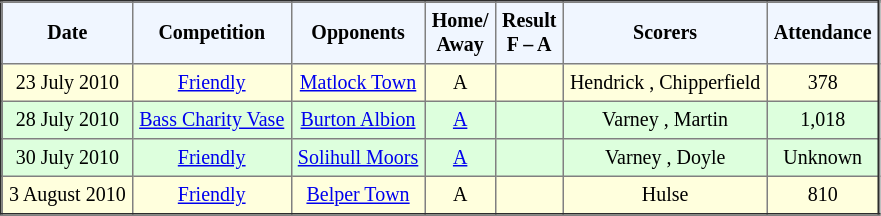<table border="2" cellpadding="4" style="border-collapse:collapse; text-align:center; font-size:smaller;">
<tr style="background:#f0f6ff;">
<th><strong>Date</strong></th>
<th><strong>Competition</strong></th>
<th><strong>Opponents</strong></th>
<th><strong>Home/<br>Away</strong></th>
<th><strong>Result<br>F – A</strong></th>
<th><strong>Scorers</strong></th>
<th><strong>Attendance</strong></th>
</tr>
<tr bgcolor="#ffffdd">
<td>23 July 2010</td>
<td><a href='#'>Friendly</a></td>
<td><a href='#'>Matlock Town</a></td>
<td>A</td>
<td></td>
<td>Hendrick , Chipperfield </td>
<td>378</td>
</tr>
<tr bgcolor="ddffdd">
<td>28 July 2010</td>
<td><a href='#'>Bass Charity Vase</a></td>
<td><a href='#'>Burton Albion</a></td>
<td><a href='#'>A</a></td>
<td></td>
<td>Varney , Martin </td>
<td>1,018</td>
</tr>
<tr bgcolor="ddffdd">
<td>30 July 2010</td>
<td><a href='#'>Friendly</a></td>
<td><a href='#'>Solihull Moors</a></td>
<td><a href='#'>A</a></td>
<td></td>
<td>Varney , Doyle </td>
<td>Unknown</td>
</tr>
<tr bgcolor="#ffffdd">
<td>3 August 2010</td>
<td><a href='#'>Friendly</a></td>
<td><a href='#'>Belper Town</a></td>
<td>A</td>
<td></td>
<td>Hulse </td>
<td>810</td>
</tr>
</table>
